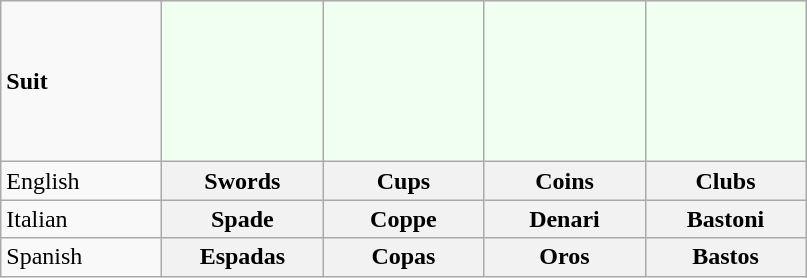<table class="wikitable">
<tr>
<td width="100px"><strong>Suit</strong></td>
<td align="center" width="100px" height="100px" bgcolor="honeydew"></td>
<td align="center" width="100px" bgcolor="honeydew"></td>
<td align="center" width="100px" bgcolor="honeydew"></td>
<td align="center" width="100px" bgcolor="honeydew"></td>
</tr>
<tr>
<td align="left">English</td>
<th align="center">Swords</th>
<th align="center">Cups</th>
<th align="center">Coins</th>
<th align="center">Clubs</th>
</tr>
<tr>
<td align="left">Italian</td>
<th align="center">Spade</th>
<th align="center">Coppe</th>
<th align="center">Denari</th>
<th align="center">Bastoni</th>
</tr>
<tr>
<td align="left">Spanish</td>
<th align="center">Espadas</th>
<th align="center">Copas</th>
<th align="center">Oros</th>
<th align="center">Bastos</th>
</tr>
</table>
